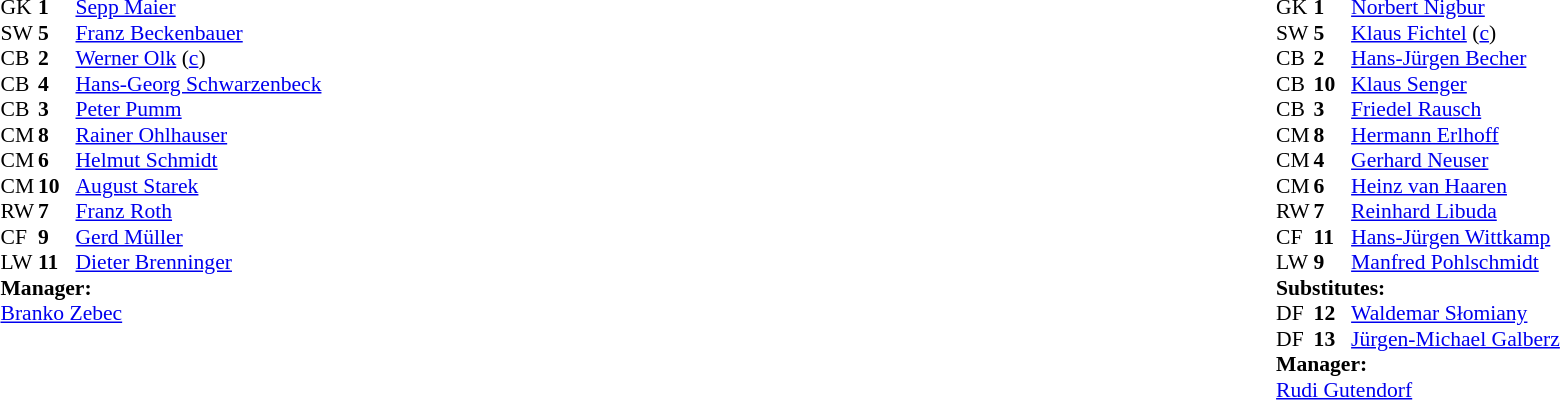<table width="100%">
<tr>
<td valign="top" width="40%"><br><table style="font-size:90%" cellspacing="0" cellpadding="0">
<tr>
<th width=25></th>
<th width=25></th>
</tr>
<tr>
<td>GK</td>
<td><strong>1</strong></td>
<td> <a href='#'>Sepp Maier</a></td>
</tr>
<tr>
<td>SW</td>
<td><strong>5</strong></td>
<td> <a href='#'>Franz Beckenbauer</a></td>
</tr>
<tr>
<td>CB</td>
<td><strong>2</strong></td>
<td> <a href='#'>Werner Olk</a> (<a href='#'>c</a>)</td>
</tr>
<tr>
<td>CB</td>
<td><strong>4</strong></td>
<td> <a href='#'>Hans-Georg Schwarzenbeck</a></td>
</tr>
<tr>
<td>CB</td>
<td><strong>3</strong></td>
<td> <a href='#'>Peter Pumm</a></td>
</tr>
<tr>
<td>CM</td>
<td><strong>8</strong></td>
<td> <a href='#'>Rainer Ohlhauser</a></td>
</tr>
<tr>
<td>CM</td>
<td><strong>6</strong></td>
<td> <a href='#'>Helmut Schmidt</a></td>
</tr>
<tr>
<td>CM</td>
<td><strong>10</strong></td>
<td> <a href='#'>August Starek</a></td>
</tr>
<tr>
<td>RW</td>
<td><strong>7</strong></td>
<td> <a href='#'>Franz Roth</a></td>
</tr>
<tr>
<td>CF</td>
<td><strong>9</strong></td>
<td> <a href='#'>Gerd Müller</a></td>
</tr>
<tr>
<td>LW</td>
<td><strong>11</strong></td>
<td> <a href='#'>Dieter Brenninger</a></td>
</tr>
<tr>
<td colspan=3><strong>Manager:</strong></td>
</tr>
<tr>
<td colspan=3> <a href='#'>Branko Zebec</a></td>
</tr>
</table>
</td>
<td valign="top"></td>
<td valign="top" width="50%"><br><table style="font-size:90%; margin:auto" cellspacing="0" cellpadding="0">
<tr>
<th width=25></th>
<th width=25></th>
</tr>
<tr>
<td>GK</td>
<td><strong>1</strong></td>
<td> <a href='#'>Norbert Nigbur</a></td>
</tr>
<tr>
<td>SW</td>
<td><strong>5</strong></td>
<td> <a href='#'>Klaus Fichtel</a> (<a href='#'>c</a>)</td>
</tr>
<tr>
<td>CB</td>
<td><strong>2</strong></td>
<td> <a href='#'>Hans-Jürgen Becher</a></td>
<td></td>
<td></td>
</tr>
<tr>
<td>CB</td>
<td><strong>10</strong></td>
<td> <a href='#'>Klaus Senger</a></td>
</tr>
<tr>
<td>CB</td>
<td><strong>3</strong></td>
<td> <a href='#'>Friedel Rausch</a></td>
</tr>
<tr>
<td>CM</td>
<td><strong>8</strong></td>
<td> <a href='#'>Hermann Erlhoff</a></td>
</tr>
<tr>
<td>CM</td>
<td><strong>4</strong></td>
<td> <a href='#'>Gerhard Neuser</a></td>
</tr>
<tr>
<td>CM</td>
<td><strong>6</strong></td>
<td> <a href='#'>Heinz van Haaren</a></td>
<td></td>
<td></td>
</tr>
<tr>
<td>RW</td>
<td><strong>7</strong></td>
<td> <a href='#'>Reinhard Libuda</a></td>
</tr>
<tr>
<td>CF</td>
<td><strong>11</strong></td>
<td> <a href='#'>Hans-Jürgen Wittkamp</a></td>
</tr>
<tr>
<td>LW</td>
<td><strong>9</strong></td>
<td> <a href='#'>Manfred Pohlschmidt</a></td>
</tr>
<tr>
<td colspan=3><strong>Substitutes:</strong></td>
</tr>
<tr>
<td>DF</td>
<td><strong>12</strong></td>
<td> <a href='#'>Waldemar Słomiany</a></td>
<td></td>
<td></td>
</tr>
<tr>
<td>DF</td>
<td><strong>13</strong></td>
<td> <a href='#'>Jürgen-Michael Galberz</a></td>
<td></td>
<td></td>
</tr>
<tr>
<td colspan=3><strong>Manager:</strong></td>
</tr>
<tr>
<td colspan=3> <a href='#'>Rudi Gutendorf</a></td>
</tr>
</table>
</td>
</tr>
</table>
